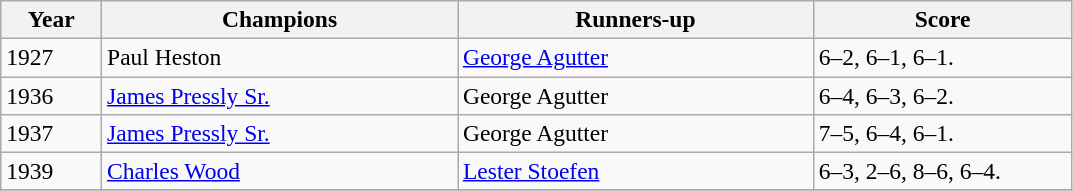<table class="wikitable" style="font-size:98%;">
<tr>
<th style="width:60px;">Year</th>
<th style="width:230px;">Champions</th>
<th style="width:230px;">Runners-up</th>
<th style="width:165px;">Score</th>
</tr>
<tr>
<td>1927</td>
<td> Paul Heston</td>
<td> <a href='#'>George Agutter</a></td>
<td>6–2, 6–1, 6–1.</td>
</tr>
<tr>
<td>1936</td>
<td> <a href='#'>James Pressly Sr.</a></td>
<td> George Agutter</td>
<td>6–4, 6–3, 6–2.</td>
</tr>
<tr>
<td>1937</td>
<td> <a href='#'>James Pressly Sr.</a></td>
<td> George Agutter</td>
<td>7–5, 6–4, 6–1.</td>
</tr>
<tr>
<td>1939</td>
<td> <a href='#'>Charles Wood</a></td>
<td> <a href='#'>Lester Stoefen</a></td>
<td>6–3, 2–6, 8–6, 6–4.</td>
</tr>
<tr>
</tr>
</table>
